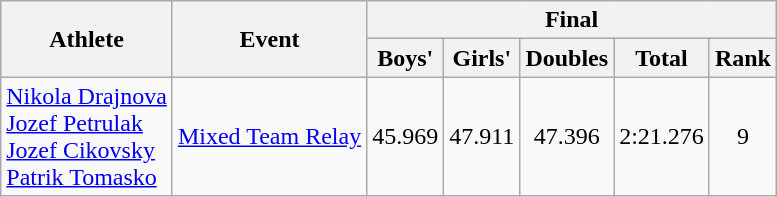<table class="wikitable">
<tr>
<th rowspan="2">Athlete</th>
<th rowspan="2">Event</th>
<th colspan="5">Final</th>
</tr>
<tr>
<th>Boys'</th>
<th>Girls'</th>
<th>Doubles</th>
<th>Total</th>
<th>Rank</th>
</tr>
<tr>
<td><a href='#'>Nikola Drajnova</a><br><a href='#'>Jozef Petrulak</a><br><a href='#'>Jozef Cikovsky</a><br><a href='#'>Patrik Tomasko</a></td>
<td><a href='#'>Mixed Team Relay</a></td>
<td align="center">45.969</td>
<td align="center">47.911</td>
<td align="center">47.396</td>
<td align="center">2:21.276</td>
<td align="center">9</td>
</tr>
</table>
